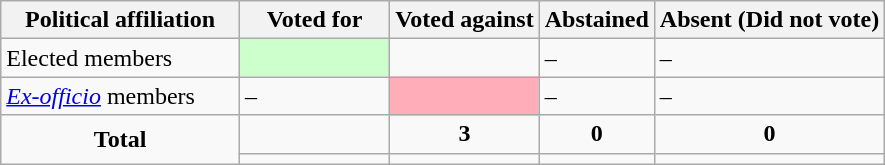<table class="wikitable">
<tr>
<th style="width:27%">Political affiliation</th>
<th style="width:17%">Voted for</th>
<th>Voted against</th>
<th>Abstained</th>
<th>Absent (Did not vote)</th>
</tr>
<tr>
<td>Elected members</td>
<td style="background-color:#CCFFCC;"></td>
<td></td>
<td>–</td>
<td>–</td>
</tr>
<tr>
<td><em><a href='#'>Ex-officio</a></em> members</td>
<td>–</td>
<td style="background-color:#FFAEB9;"></td>
<td>–</td>
<td>–</td>
</tr>
<tr>
<td style="text-align:center;" rowspan="2"><strong>Total</strong></td>
<td></td>
<td style="text-align:center;"><strong>3</strong></td>
<td style="text-align:center;"><strong>0</strong></td>
<td style="text-align:center;"><strong>0</strong></td>
</tr>
<tr>
<td style="text-align:center;"></td>
<td style="text-align:center;"></td>
<td style="text-align:center;"></td>
<td style="text-align:center;"></td>
</tr>
</table>
